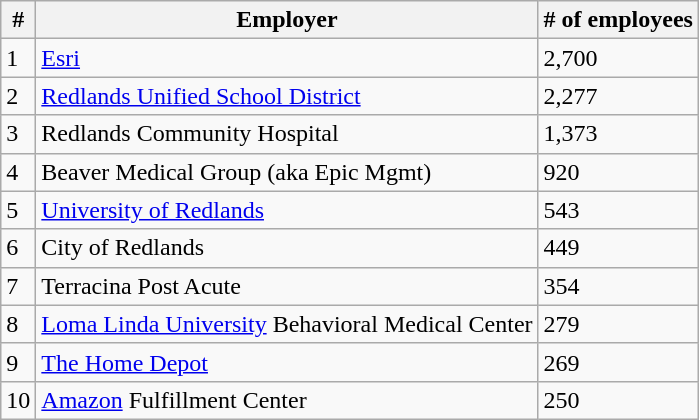<table class="wikitable">
<tr>
<th>#</th>
<th>Employer</th>
<th># of employees</th>
</tr>
<tr>
<td>1</td>
<td><a href='#'>Esri</a></td>
<td>2,700</td>
</tr>
<tr>
<td>2</td>
<td><a href='#'>Redlands Unified School District</a></td>
<td>2,277</td>
</tr>
<tr>
<td>3</td>
<td>Redlands Community Hospital</td>
<td>1,373</td>
</tr>
<tr>
<td>4</td>
<td>Beaver Medical Group (aka Epic Mgmt)</td>
<td>920</td>
</tr>
<tr>
<td>5</td>
<td><a href='#'>University of Redlands</a></td>
<td>543</td>
</tr>
<tr>
<td>6</td>
<td>City of Redlands</td>
<td>449</td>
</tr>
<tr>
<td>7</td>
<td>Terracina Post Acute</td>
<td>354</td>
</tr>
<tr>
<td>8</td>
<td><a href='#'>Loma Linda University</a> Behavioral Medical Center</td>
<td>279</td>
</tr>
<tr>
<td>9</td>
<td><a href='#'>The Home Depot</a></td>
<td>269</td>
</tr>
<tr>
<td>10</td>
<td><a href='#'>Amazon</a> Fulfillment Center</td>
<td>250</td>
</tr>
</table>
